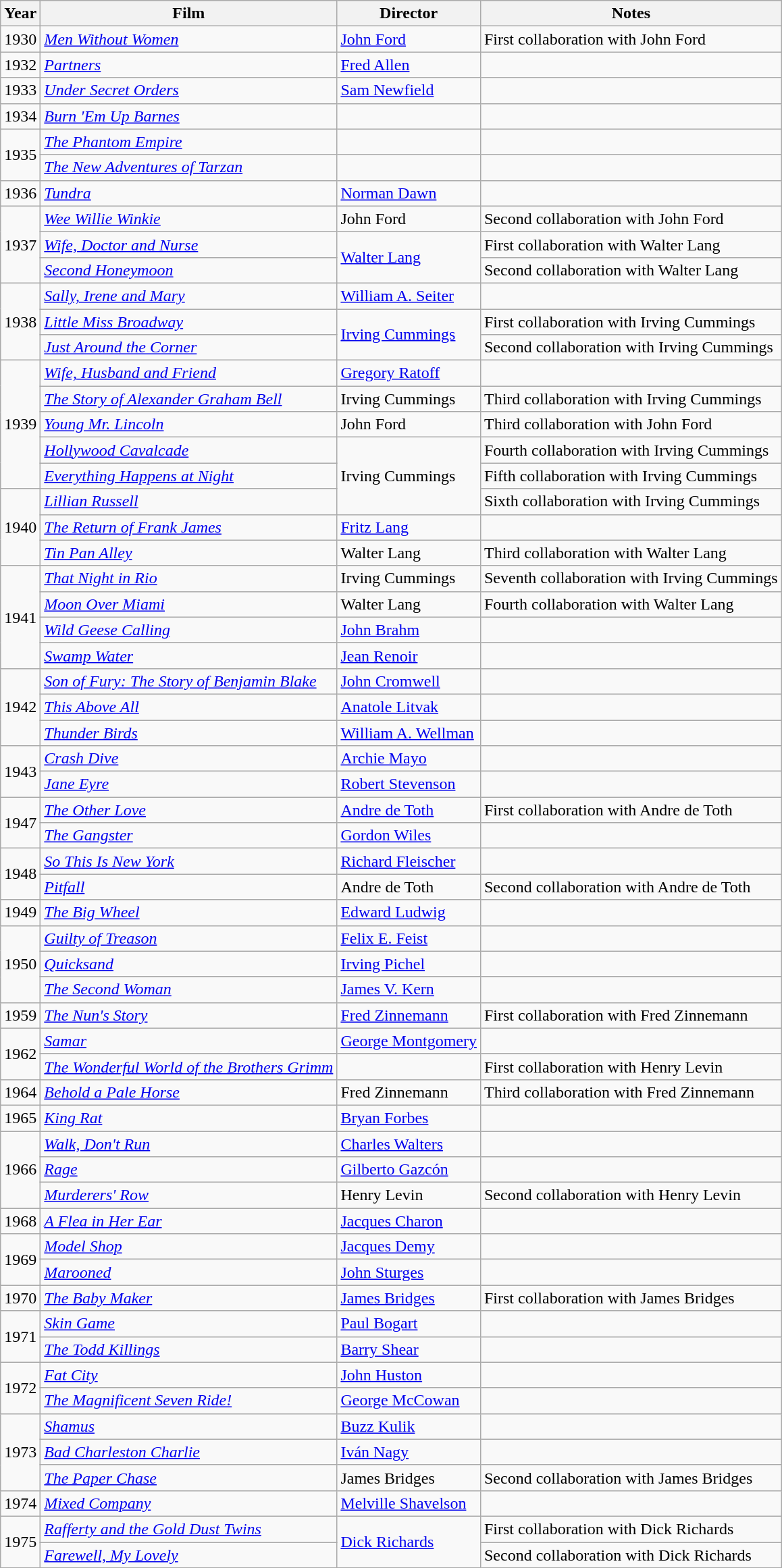<table class="wikitable">
<tr>
<th>Year</th>
<th>Film</th>
<th>Director</th>
<th>Notes</th>
</tr>
<tr>
<td>1930</td>
<td><em><a href='#'>Men Without Women</a></em></td>
<td><a href='#'>John Ford</a></td>
<td>First collaboration with John Ford</td>
</tr>
<tr>
<td>1932</td>
<td><em><a href='#'>Partners</a></em></td>
<td><a href='#'>Fred Allen</a></td>
<td></td>
</tr>
<tr>
<td>1933</td>
<td><em><a href='#'>Under Secret Orders</a></em></td>
<td><a href='#'>Sam Newfield</a></td>
<td></td>
</tr>
<tr>
<td>1934</td>
<td><em><a href='#'>Burn 'Em Up Barnes</a></em></td>
<td></td>
<td></td>
</tr>
<tr>
<td rowspan=2>1935</td>
<td><em><a href='#'>The Phantom Empire</a></em></td>
<td></td>
<td></td>
</tr>
<tr>
<td><em><a href='#'>The New Adventures of Tarzan</a></em></td>
<td></td>
<td></td>
</tr>
<tr>
<td>1936</td>
<td><em><a href='#'>Tundra</a></em></td>
<td><a href='#'>Norman Dawn</a></td>
<td></td>
</tr>
<tr>
<td rowspan=3>1937</td>
<td><em><a href='#'>Wee Willie Winkie</a></em></td>
<td>John Ford</td>
<td>Second collaboration with John Ford</td>
</tr>
<tr>
<td><em><a href='#'>Wife, Doctor and Nurse</a></em></td>
<td rowspan=2><a href='#'>Walter Lang</a></td>
<td>First collaboration with Walter Lang</td>
</tr>
<tr>
<td><em><a href='#'>Second Honeymoon</a></em></td>
<td>Second collaboration with Walter Lang</td>
</tr>
<tr>
<td rowspan=3>1938</td>
<td><em><a href='#'>Sally, Irene and Mary</a></em></td>
<td><a href='#'>William A. Seiter</a></td>
<td></td>
</tr>
<tr>
<td><em><a href='#'>Little Miss Broadway</a></em></td>
<td rowspan=2><a href='#'>Irving Cummings</a></td>
<td>First collaboration with Irving Cummings</td>
</tr>
<tr>
<td><em><a href='#'>Just Around the Corner</a></em></td>
<td>Second collaboration with Irving Cummings</td>
</tr>
<tr>
<td rowspan=5>1939</td>
<td><em><a href='#'>Wife, Husband and Friend</a></em></td>
<td><a href='#'>Gregory Ratoff</a></td>
<td></td>
</tr>
<tr>
<td><em><a href='#'>The Story of Alexander Graham Bell</a></em></td>
<td>Irving Cummings</td>
<td>Third collaboration with Irving Cummings</td>
</tr>
<tr>
<td><em><a href='#'>Young Mr. Lincoln</a></em></td>
<td>John Ford</td>
<td>Third collaboration with John Ford</td>
</tr>
<tr>
<td><em><a href='#'>Hollywood Cavalcade</a></em></td>
<td rowspan=3>Irving Cummings</td>
<td>Fourth collaboration with Irving Cummings</td>
</tr>
<tr>
<td><em><a href='#'>Everything Happens at Night</a></em></td>
<td>Fifth collaboration with Irving Cummings</td>
</tr>
<tr>
<td rowspan=3>1940</td>
<td><em><a href='#'>Lillian Russell</a></em></td>
<td>Sixth collaboration with Irving Cummings</td>
</tr>
<tr>
<td><em><a href='#'>The Return of Frank James</a></em></td>
<td><a href='#'>Fritz Lang</a></td>
<td></td>
</tr>
<tr>
<td><em><a href='#'>Tin Pan Alley</a></em></td>
<td>Walter Lang</td>
<td>Third collaboration with Walter Lang</td>
</tr>
<tr>
<td rowspan=4>1941</td>
<td><em><a href='#'>That Night in Rio</a></em></td>
<td>Irving Cummings</td>
<td>Seventh collaboration with Irving Cummings</td>
</tr>
<tr>
<td><em><a href='#'>Moon Over Miami</a></em></td>
<td>Walter Lang</td>
<td>Fourth collaboration with Walter Lang</td>
</tr>
<tr>
<td><em><a href='#'>Wild Geese Calling</a></em></td>
<td><a href='#'>John Brahm</a></td>
<td></td>
</tr>
<tr>
<td><em><a href='#'>Swamp Water</a></em></td>
<td><a href='#'>Jean Renoir</a></td>
<td></td>
</tr>
<tr>
<td rowspan=3>1942</td>
<td><em><a href='#'>Son of Fury: The Story of Benjamin Blake</a></em></td>
<td><a href='#'>John Cromwell</a></td>
<td></td>
</tr>
<tr>
<td><em><a href='#'>This Above All</a></em></td>
<td><a href='#'>Anatole Litvak</a></td>
<td></td>
</tr>
<tr>
<td><em><a href='#'>Thunder Birds</a></em></td>
<td><a href='#'>William A. Wellman</a></td>
<td></td>
</tr>
<tr>
<td rowspan=2>1943</td>
<td><em><a href='#'>Crash Dive</a></em></td>
<td><a href='#'>Archie Mayo</a></td>
<td></td>
</tr>
<tr>
<td><em><a href='#'>Jane Eyre</a></em></td>
<td><a href='#'>Robert Stevenson</a></td>
<td></td>
</tr>
<tr>
<td rowspan=2>1947</td>
<td><em><a href='#'>The Other Love</a></em></td>
<td><a href='#'>Andre de Toth</a></td>
<td>First collaboration with Andre de Toth</td>
</tr>
<tr>
<td><em><a href='#'>The Gangster</a></em></td>
<td><a href='#'>Gordon Wiles</a></td>
<td></td>
</tr>
<tr>
<td rowspan=2>1948</td>
<td><em><a href='#'>So This Is New York</a></em></td>
<td><a href='#'>Richard Fleischer</a></td>
<td></td>
</tr>
<tr>
<td><em><a href='#'>Pitfall</a></em></td>
<td>Andre de Toth</td>
<td>Second collaboration with Andre de Toth</td>
</tr>
<tr>
<td>1949</td>
<td><em><a href='#'>The Big Wheel</a></em></td>
<td><a href='#'>Edward Ludwig</a></td>
<td></td>
</tr>
<tr>
<td rowspan=3>1950</td>
<td><em><a href='#'>Guilty of Treason</a></em></td>
<td><a href='#'>Felix E. Feist</a></td>
<td></td>
</tr>
<tr>
<td><em><a href='#'>Quicksand</a></em></td>
<td><a href='#'>Irving Pichel</a></td>
<td></td>
</tr>
<tr>
<td><em><a href='#'>The Second Woman</a></em></td>
<td><a href='#'>James V. Kern</a></td>
<td></td>
</tr>
<tr>
<td>1959</td>
<td><em><a href='#'>The Nun's Story</a></em></td>
<td><a href='#'>Fred Zinnemann</a></td>
<td>First collaboration with Fred Zinnemann</td>
</tr>
<tr>
<td rowspan=2>1962</td>
<td><em><a href='#'>Samar</a></em></td>
<td><a href='#'>George Montgomery</a></td>
<td></td>
</tr>
<tr>
<td><em><a href='#'>The Wonderful World of the Brothers Grimm</a></em></td>
<td></td>
<td>First collaboration with Henry Levin</td>
</tr>
<tr>
<td>1964</td>
<td><em><a href='#'>Behold a Pale Horse</a></em></td>
<td>Fred Zinnemann</td>
<td>Third collaboration with Fred Zinnemann</td>
</tr>
<tr>
<td>1965</td>
<td><em><a href='#'>King Rat</a></em></td>
<td><a href='#'>Bryan Forbes</a></td>
<td></td>
</tr>
<tr>
<td rowspan=3>1966</td>
<td><em><a href='#'>Walk, Don't Run</a></em></td>
<td><a href='#'>Charles Walters</a></td>
<td></td>
</tr>
<tr>
<td><em><a href='#'>Rage</a></em></td>
<td><a href='#'>Gilberto Gazcón</a></td>
<td></td>
</tr>
<tr>
<td><em><a href='#'>Murderers' Row</a></em></td>
<td>Henry Levin</td>
<td>Second collaboration with Henry Levin</td>
</tr>
<tr>
<td>1968</td>
<td><em><a href='#'>A Flea in Her Ear</a></em></td>
<td><a href='#'>Jacques Charon</a></td>
<td></td>
</tr>
<tr>
<td rowspan=2>1969</td>
<td><em><a href='#'>Model Shop</a></em></td>
<td><a href='#'>Jacques Demy</a></td>
<td></td>
</tr>
<tr>
<td><em><a href='#'>Marooned</a></em></td>
<td><a href='#'>John Sturges</a></td>
<td></td>
</tr>
<tr>
<td>1970</td>
<td><em><a href='#'>The Baby Maker</a></em></td>
<td><a href='#'>James Bridges</a></td>
<td>First collaboration with James Bridges</td>
</tr>
<tr>
<td rowspan=2>1971</td>
<td><em><a href='#'>Skin Game</a></em></td>
<td><a href='#'>Paul Bogart</a></td>
<td></td>
</tr>
<tr>
<td><em><a href='#'>The Todd Killings</a></em></td>
<td><a href='#'>Barry Shear</a></td>
<td></td>
</tr>
<tr>
<td rowspan=2>1972</td>
<td><em><a href='#'>Fat City</a></em></td>
<td><a href='#'>John Huston</a></td>
<td></td>
</tr>
<tr>
<td><em><a href='#'>The Magnificent Seven Ride!</a></em></td>
<td><a href='#'>George McCowan</a></td>
<td></td>
</tr>
<tr>
<td rowspan=3>1973</td>
<td><em><a href='#'>Shamus</a></em></td>
<td><a href='#'>Buzz Kulik</a></td>
<td></td>
</tr>
<tr>
<td><em><a href='#'>Bad Charleston Charlie</a></em></td>
<td><a href='#'>Iván Nagy</a></td>
<td></td>
</tr>
<tr>
<td><em><a href='#'>The Paper Chase</a></em></td>
<td>James Bridges</td>
<td>Second collaboration with James Bridges</td>
</tr>
<tr>
<td>1974</td>
<td><em><a href='#'>Mixed Company</a></em></td>
<td><a href='#'>Melville Shavelson</a></td>
<td></td>
</tr>
<tr>
<td rowspan=2>1975</td>
<td><em><a href='#'>Rafferty and the Gold Dust Twins</a></em></td>
<td rowspan=2><a href='#'>Dick Richards</a></td>
<td>First collaboration with Dick Richards</td>
</tr>
<tr>
<td><em><a href='#'>Farewell, My Lovely</a></em></td>
<td>Second collaboration with Dick Richards</td>
</tr>
</table>
